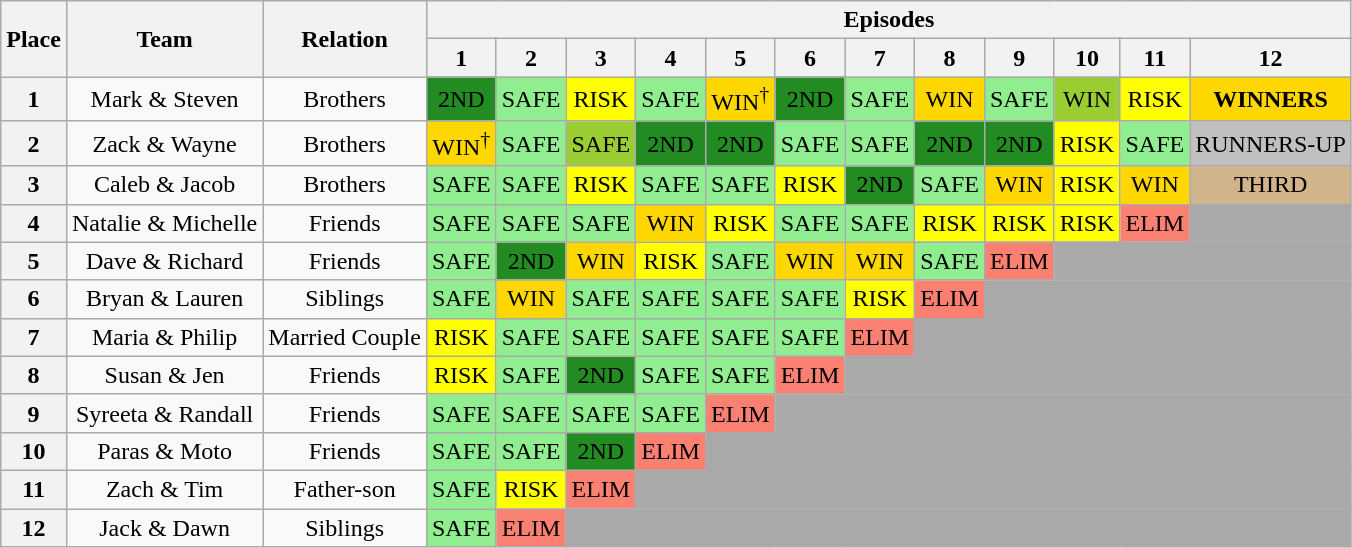<table class="wikitable" style="text-align: center;">
<tr>
<th scope="col" rowspan="2">Place</th>
<th scope="col" rowspan="2">Team</th>
<th scope="col" rowspan="2">Relation</th>
<th colspan="12">Episodes</th>
</tr>
<tr>
<th>1</th>
<th>2</th>
<th>3</th>
<th>4</th>
<th>5</th>
<th>6</th>
<th>7</th>
<th>8</th>
<th>9</th>
<th>10</th>
<th>11</th>
<th>12</th>
</tr>
<tr>
<th scope="row">1</th>
<td>Mark & Steven</td>
<td>Brothers</td>
<td style="background:forestgreen;">2ND</td>
<td style="background:lightgreen;">SAFE</td>
<td style="background:yellow;">RISK</td>
<td style="background:lightgreen;">SAFE</td>
<td style="background:gold;">WIN<sup>†</sup></td>
<td style="background:forestgreen;">2ND</td>
<td style="background:lightgreen;">SAFE</td>
<td style="background:gold;">WIN</td>
<td style="background:lightgreen;">SAFE</td>
<td style="background:yellowgreen;">WIN</td>
<td style="background:yellow;">RISK</td>
<td style="background:gold;"><strong>WINNERS</strong></td>
</tr>
<tr>
<th scope="row">2</th>
<td>Zack & Wayne</td>
<td>Brothers</td>
<td style="background:gold;">WIN<sup>†</sup></td>
<td style="background:lightgreen;">SAFE</td>
<td style="background:yellowgreen;">SAFE</td>
<td style="background:forestgreen;">2ND</td>
<td style="background:forestgreen;">2ND</td>
<td style="background:lightgreen;">SAFE</td>
<td style="background:lightgreen;">SAFE</td>
<td style="background:forestgreen;">2ND</td>
<td style="background:forestgreen;">2ND</td>
<td style="background:yellow;">RISK</td>
<td style="background:lightgreen;">SAFE</td>
<td style="background:silver;">RUNNERS-UP</td>
</tr>
<tr>
<th scope="row">3</th>
<td>Caleb & Jacob</td>
<td>Brothers</td>
<td style="background:lightgreen;">SAFE</td>
<td style="background:lightgreen;">SAFE</td>
<td style="background:yellow;">RISK</td>
<td style="background:lightgreen;">SAFE</td>
<td style="background:lightgreen;">SAFE</td>
<td style="background:yellow;">RISK</td>
<td style="background:forestgreen;">2ND</td>
<td style="background:lightgreen;">SAFE</td>
<td style="background:gold;">WIN</td>
<td style="background:yellow;">RISK</td>
<td style="background:gold;">WIN</td>
<td style="background:tan;">THIRD</td>
</tr>
<tr>
<th scope="row">4</th>
<td>Natalie & Michelle</td>
<td>Friends</td>
<td style="background:lightgreen;">SAFE</td>
<td style="background:lightgreen;">SAFE</td>
<td style="background:lightgreen;">SAFE</td>
<td style="background:gold;">WIN</td>
<td style="background:yellow;">RISK</td>
<td style="background:lightgreen;">SAFE</td>
<td style="background:lightgreen;">SAFE</td>
<td style="background:yellow;">RISK</td>
<td style="background:yellow;">RISK</td>
<td style="background:yellow;">RISK</td>
<td style="background:salmon;">ELIM</td>
<td style="background:darkgrey;" colspan="1"></td>
</tr>
<tr>
<th scope="row">5</th>
<td>Dave & Richard</td>
<td>Friends</td>
<td style="background:lightgreen;">SAFE</td>
<td style="background:forestgreen;">2ND</td>
<td style="background:gold;">WIN</td>
<td style="background:yellow;">RISK</td>
<td style="background:lightgreen;">SAFE</td>
<td style="background:gold;">WIN</td>
<td style="background:gold;">WIN</td>
<td style="background:lightgreen;">SAFE</td>
<td style="background:salmon;">ELIM</td>
<td style="background:darkgrey;" colspan="3"></td>
</tr>
<tr>
<th scope="row">6</th>
<td>Bryan & Lauren</td>
<td>Siblings</td>
<td style="background:lightgreen;">SAFE</td>
<td style="background:gold;">WIN</td>
<td style="background:lightgreen;">SAFE</td>
<td style="background:lightgreen;">SAFE</td>
<td style="background:lightgreen;">SAFE</td>
<td style="background:lightgreen;">SAFE</td>
<td style="background:yellow;">RISK</td>
<td style="background:salmon;">ELIM</td>
<td style="background:darkgrey;" colspan="4"></td>
</tr>
<tr>
<th scope="row">7</th>
<td>Maria & Philip</td>
<td>Married Couple</td>
<td style="background:yellow;">RISK</td>
<td style="background:lightgreen;">SAFE</td>
<td style="background:lightgreen;">SAFE</td>
<td style="background:lightgreen;">SAFE</td>
<td style="background:lightgreen;">SAFE</td>
<td style="background:lightgreen;">SAFE</td>
<td style="background:salmon;">ELIM</td>
<td style="background:darkgrey;" colspan="5"></td>
</tr>
<tr>
<th scope="row">8</th>
<td>Susan & Jen</td>
<td>Friends</td>
<td style="background:yellow;">RISK</td>
<td style="background:lightgreen;">SAFE</td>
<td style="background:forestgreen;">2ND</td>
<td style="background:lightgreen;">SAFE</td>
<td style="background:lightgreen;">SAFE</td>
<td style="background:salmon;">ELIM</td>
<td style="background:darkgrey;" colspan="6"></td>
</tr>
<tr>
<th scope="row">9</th>
<td>Syreeta & Randall</td>
<td>Friends</td>
<td style="background:lightgreen;">SAFE</td>
<td style="background:lightgreen;">SAFE</td>
<td style="background:lightgreen;">SAFE</td>
<td style="background:lightgreen;">SAFE</td>
<td style="background:salmon;">ELIM</td>
<td style="background:darkgrey;" colspan="7"></td>
</tr>
<tr>
<th scope="row">10</th>
<td>Paras & Moto</td>
<td>Friends</td>
<td style="background:lightgreen;">SAFE</td>
<td style="background:lightgreen;">SAFE</td>
<td style="background:forestgreen;">2ND</td>
<td style="background:salmon;">ELIM</td>
<td style="background:darkgrey;" colspan="8"></td>
</tr>
<tr>
<th scope="row">11</th>
<td>Zach & Tim</td>
<td>Father-son</td>
<td style="background:lightgreen;">SAFE</td>
<td style="background:yellow;">RISK</td>
<td style="background:salmon;">ELIM</td>
<td style="background:darkgrey;" colspan="9"></td>
</tr>
<tr>
<th scope="row">12</th>
<td>Jack & Dawn</td>
<td>Siblings</td>
<td style="background:lightgreen;">SAFE</td>
<td style="background:salmon;">ELIM</td>
<td style="background:darkgrey;" colspan="10"></td>
</tr>
</table>
